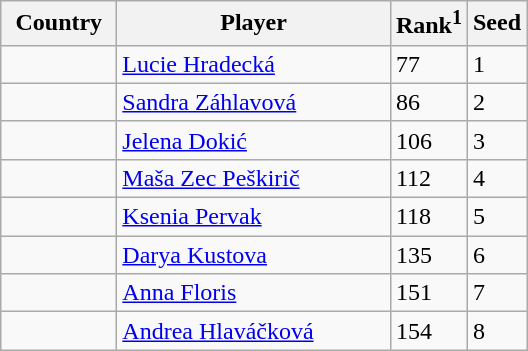<table class="sortable wikitable">
<tr>
<th width="70">Country</th>
<th width="175">Player</th>
<th>Rank<sup>1</sup></th>
<th>Seed</th>
</tr>
<tr>
<td></td>
<td><a href='#'>Lucie Hradecká</a></td>
<td>77</td>
<td>1</td>
</tr>
<tr>
<td></td>
<td><a href='#'>Sandra Záhlavová</a></td>
<td>86</td>
<td>2</td>
</tr>
<tr>
<td></td>
<td><a href='#'>Jelena Dokić</a></td>
<td>106</td>
<td>3</td>
</tr>
<tr>
<td></td>
<td><a href='#'>Maša Zec Peškirič</a></td>
<td>112</td>
<td>4</td>
</tr>
<tr>
<td></td>
<td><a href='#'>Ksenia Pervak</a></td>
<td>118</td>
<td>5</td>
</tr>
<tr>
<td></td>
<td><a href='#'>Darya Kustova</a></td>
<td>135</td>
<td>6</td>
</tr>
<tr>
<td></td>
<td><a href='#'>Anna Floris</a></td>
<td>151</td>
<td>7</td>
</tr>
<tr>
<td></td>
<td><a href='#'>Andrea Hlaváčková</a></td>
<td>154</td>
<td>8</td>
</tr>
</table>
